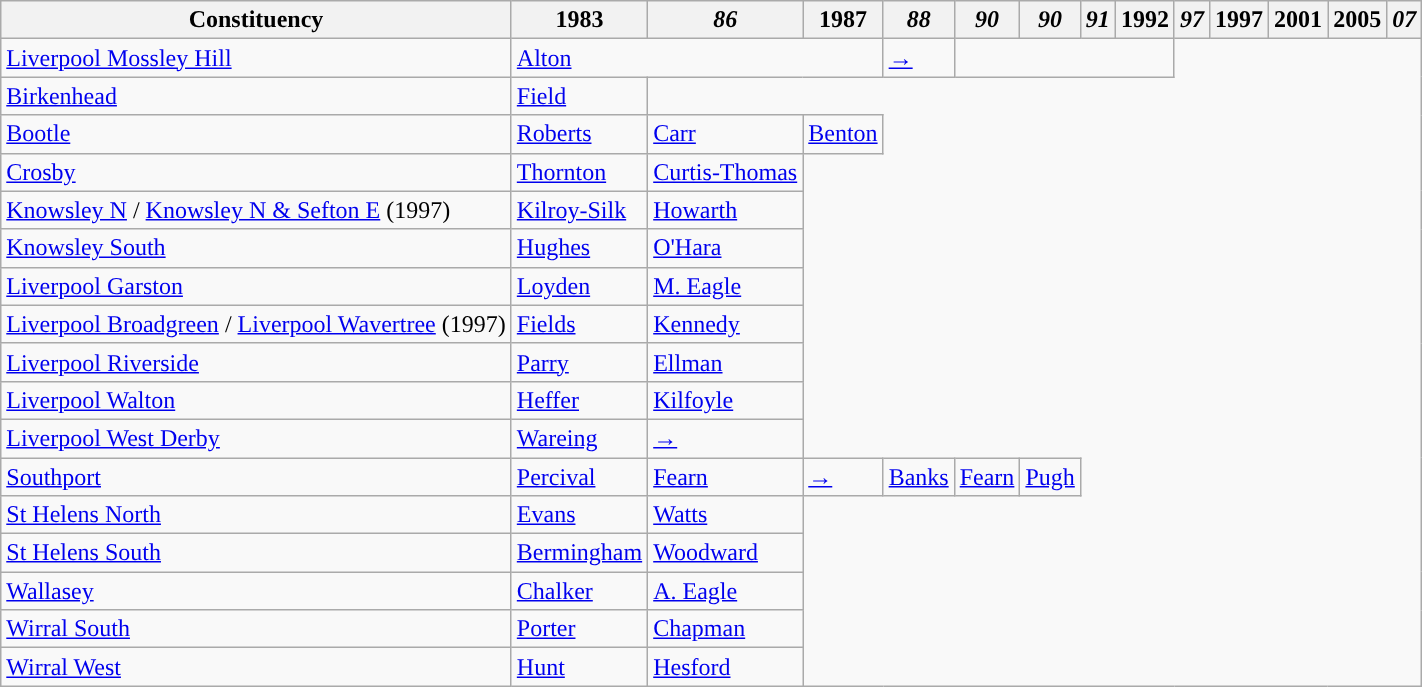<table class="wikitable">
<tr>
<th>Constituency</th>
<th>1983</th>
<th><em>86</em></th>
<th>1987</th>
<th><em>88</em></th>
<th><em>90</em></th>
<th><em>90</em></th>
<th><em>91</em></th>
<th>1992</th>
<th><em>97</em></th>
<th>1997</th>
<th>2001</th>
<th>2005</th>
<th><em>07</em></th>
</tr>
<tr>
<td><a href='#'>Liverpool Mossley Hill</a></td>
<td colspan="3"><a href='#'>Alton</a></td>
<td><a href='#'>→</a></td>
<td colspan="4"></td>
</tr>
<tr>
<td><a href='#'>Birkenhead</a></td>
<td><a href='#'>Field</a></td>
</tr>
<tr>
<td><a href='#'>Bootle</a></td>
<td><a href='#'>Roberts</a></td>
<td><a href='#'>Carr</a></td>
<td><a href='#'>Benton</a></td>
</tr>
<tr>
<td><a href='#'>Crosby</a></td>
<td><a href='#'>Thornton</a></td>
<td><a href='#'>Curtis-Thomas</a></td>
</tr>
<tr>
<td><a href='#'>Knowsley N</a> / <a href='#'>Knowsley N & Sefton E</a> (1997)</td>
<td><a href='#'>Kilroy-Silk</a></td>
<td><a href='#'>Howarth</a></td>
</tr>
<tr>
<td><a href='#'>Knowsley South</a></td>
<td><a href='#'>Hughes</a></td>
<td><a href='#'>O'Hara</a></td>
</tr>
<tr>
<td><a href='#'>Liverpool Garston</a></td>
<td><a href='#'>Loyden</a></td>
<td><a href='#'>M. Eagle</a></td>
</tr>
<tr>
<td><a href='#'>Liverpool Broadgreen</a> / <a href='#'>Liverpool Wavertree</a> (1997)</td>
<td><a href='#'>Fields</a></td>
<td><a href='#'>Kennedy</a></td>
</tr>
<tr>
<td><a href='#'>Liverpool Riverside</a></td>
<td><a href='#'>Parry</a></td>
<td><a href='#'>Ellman</a></td>
</tr>
<tr>
<td><a href='#'>Liverpool Walton</a></td>
<td><a href='#'>Heffer</a></td>
<td><a href='#'>Kilfoyle</a></td>
</tr>
<tr>
<td><a href='#'>Liverpool West Derby</a></td>
<td><a href='#'>Wareing</a></td>
<td><a href='#'>→</a></td>
</tr>
<tr>
<td><a href='#'>Southport</a></td>
<td><a href='#'>Percival</a></td>
<td><a href='#'>Fearn</a></td>
<td><a href='#'>→</a></td>
<td><a href='#'>Banks</a></td>
<td><a href='#'>Fearn</a></td>
<td><a href='#'>Pugh</a></td>
</tr>
<tr>
<td><a href='#'>St Helens North</a></td>
<td><a href='#'>Evans</a></td>
<td><a href='#'>Watts</a></td>
</tr>
<tr>
<td><a href='#'>St Helens South</a></td>
<td><a href='#'>Bermingham</a></td>
<td><a href='#'>Woodward</a></td>
</tr>
<tr>
<td><a href='#'>Wallasey</a></td>
<td><a href='#'>Chalker</a></td>
<td><a href='#'>A. Eagle</a></td>
</tr>
<tr>
<td><a href='#'>Wirral South</a></td>
<td><a href='#'>Porter</a></td>
<td><a href='#'>Chapman</a></td>
</tr>
<tr>
<td><a href='#'>Wirral West</a></td>
<td><a href='#'>Hunt</a></td>
<td><a href='#'>Hesford</a></td>
</tr>
</table>
